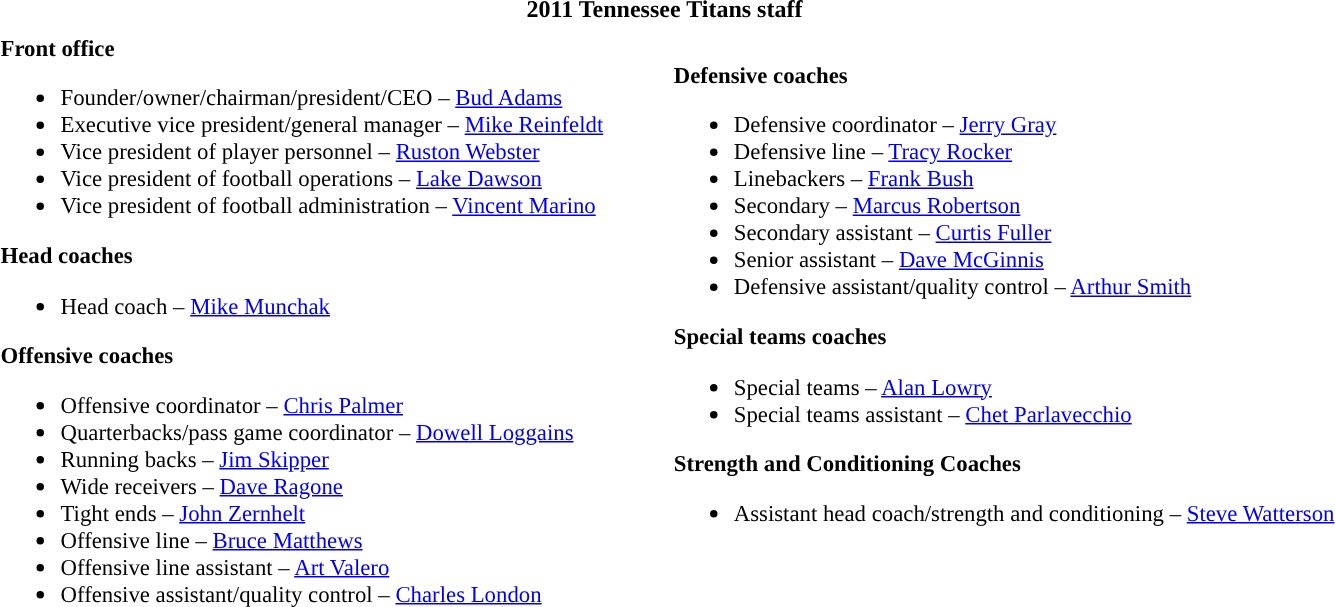<table class="toccolours" style="text-align: left;">
<tr>
<th colspan="7" align="center"><strong>2011 Tennessee Titans staff</strong></th>
</tr>
<tr>
<td colspan=7 align="right"></td>
</tr>
<tr>
<td valign="top"></td>
<td style="font-size: 95%;" valign="top"><strong>Front office</strong><br><ul><li>Founder/owner/chairman/president/CEO – <a href='#'>Bud Adams</a></li><li>Executive vice president/general manager – <a href='#'>Mike Reinfeldt</a></li><li>Vice president of player personnel – <a href='#'>Ruston Webster</a></li><li>Vice president of football operations – <a href='#'>Lake Dawson</a></li><li>Vice president of football administration – <a href='#'>Vincent Marino</a></li></ul><strong>Head coaches</strong><ul><li>Head coach – <a href='#'>Mike Munchak</a></li></ul><strong>Offensive coaches</strong><ul><li>Offensive coordinator – <a href='#'>Chris Palmer</a></li><li>Quarterbacks/pass game coordinator – <a href='#'>Dowell Loggains</a></li><li>Running backs – <a href='#'>Jim Skipper</a></li><li>Wide receivers – <a href='#'>Dave Ragone</a></li><li>Tight ends – <a href='#'>John Zernhelt</a></li><li>Offensive line – <a href='#'>Bruce Matthews</a></li><li>Offensive line assistant – <a href='#'>Art Valero</a></li><li>Offensive assistant/quality control – <a href='#'>Charles London</a></li></ul></td>
<td width="35"> </td>
<td valign="top"></td>
<td style="font-size: 95%;" valign="top"><br><strong>Defensive coaches</strong><ul><li>Defensive coordinator – <a href='#'>Jerry Gray</a></li><li>Defensive line – <a href='#'>Tracy Rocker</a></li><li>Linebackers – <a href='#'>Frank Bush</a></li><li>Secondary – <a href='#'>Marcus Robertson</a></li><li>Secondary assistant – <a href='#'>Curtis Fuller</a></li><li>Senior assistant – <a href='#'>Dave McGinnis</a></li><li>Defensive assistant/quality control – <a href='#'>Arthur Smith</a></li></ul><strong>Special teams coaches</strong><ul><li>Special teams – <a href='#'>Alan Lowry</a></li><li>Special teams assistant – <a href='#'>Chet Parlavecchio</a></li></ul><strong>Strength and Conditioning Coaches</strong><ul><li>Assistant head coach/strength and conditioning – <a href='#'>Steve Watterson</a></li></ul></td>
</tr>
</table>
